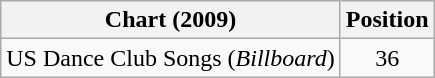<table class="wikitable">
<tr>
<th>Chart (2009)</th>
<th>Position</th>
</tr>
<tr>
<td>US Dance Club Songs (<em>Billboard</em>)</td>
<td align="center">36</td>
</tr>
</table>
